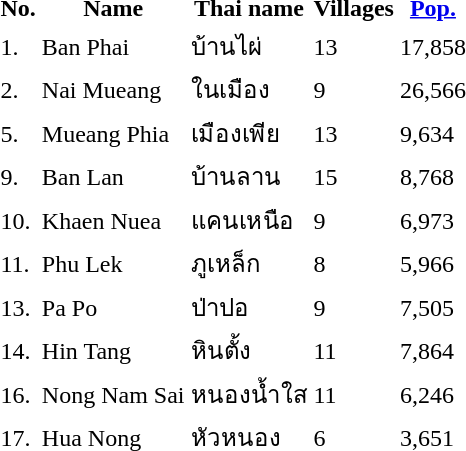<table>
<tr>
<th>No.</th>
<th>Name</th>
<th>Thai name</th>
<th>Villages</th>
<th><a href='#'>Pop.</a></th>
</tr>
<tr>
<td>1.</td>
<td>Ban Phai</td>
<td>บ้านไผ่</td>
<td>13</td>
<td>17,858</td>
<td></td>
</tr>
<tr>
<td>2.</td>
<td>Nai Mueang</td>
<td>ในเมือง</td>
<td>9</td>
<td>26,566</td>
<td></td>
</tr>
<tr>
<td>5.</td>
<td>Mueang Phia</td>
<td>เมืองเพีย</td>
<td>13</td>
<td>9,634</td>
<td></td>
</tr>
<tr>
<td>9.</td>
<td>Ban Lan</td>
<td>บ้านลาน</td>
<td>15</td>
<td>8,768</td>
<td></td>
</tr>
<tr>
<td>10.</td>
<td>Khaen Nuea</td>
<td>แคนเหนือ</td>
<td>9</td>
<td>6,973</td>
<td></td>
</tr>
<tr>
<td>11.</td>
<td>Phu Lek</td>
<td>ภูเหล็ก</td>
<td>8</td>
<td>5,966</td>
<td></td>
</tr>
<tr>
<td>13.</td>
<td>Pa Po</td>
<td>ป่าปอ</td>
<td>9</td>
<td>7,505</td>
<td></td>
</tr>
<tr>
<td>14.</td>
<td>Hin Tang</td>
<td>หินตั้ง</td>
<td>11</td>
<td>7,864</td>
<td></td>
</tr>
<tr>
<td>16.</td>
<td>Nong Nam Sai</td>
<td>หนองน้ำใส</td>
<td>11</td>
<td>6,246</td>
<td></td>
</tr>
<tr>
<td>17.</td>
<td>Hua Nong</td>
<td>หัวหนอง</td>
<td>6</td>
<td>3,651</td>
<td></td>
</tr>
</table>
